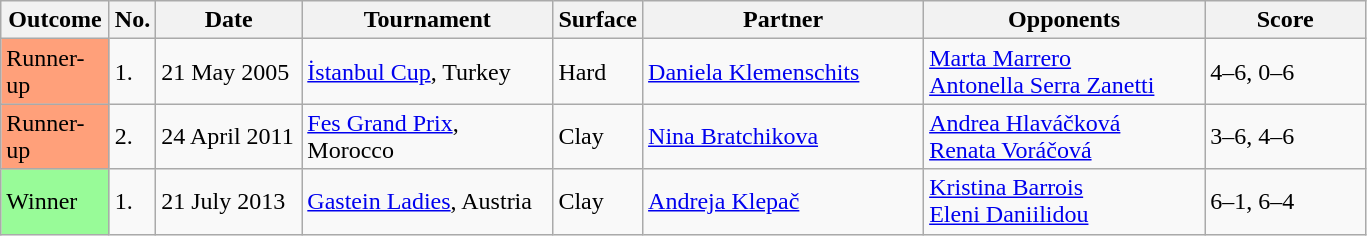<table class="sortable wikitable">
<tr>
<th style="width:65px">Outcome</th>
<th style="width:20px" class="unsortable">No.</th>
<th style="width:90px">Date</th>
<th style="width:160px">Tournament</th>
<th style="width:50px">Surface</th>
<th style="width:180px">Partner</th>
<th style="width:180px">Opponents</th>
<th style="width:100px" class="unsortable">Score</th>
</tr>
<tr>
<td bgcolor="FFA07A">Runner-up</td>
<td>1.</td>
<td>21 May 2005</td>
<td><a href='#'>İstanbul Cup</a>, Turkey</td>
<td>Hard</td>
<td> <a href='#'>Daniela Klemenschits</a></td>
<td> <a href='#'>Marta Marrero</a> <br>  <a href='#'>Antonella Serra Zanetti</a></td>
<td>4–6, 0–6</td>
</tr>
<tr>
<td bgcolor="FFA07A">Runner-up</td>
<td>2.</td>
<td>24 April 2011</td>
<td><a href='#'>Fes Grand Prix</a>, Morocco</td>
<td>Clay</td>
<td> <a href='#'>Nina Bratchikova</a></td>
<td> <a href='#'>Andrea Hlaváčková</a> <br>  <a href='#'>Renata Voráčová</a></td>
<td>3–6, 4–6</td>
</tr>
<tr>
<td style="background:#98fb98;">Winner</td>
<td>1.</td>
<td>21 July 2013</td>
<td><a href='#'>Gastein Ladies</a>, Austria</td>
<td>Clay</td>
<td> <a href='#'>Andreja Klepač</a></td>
<td> <a href='#'>Kristina Barrois</a> <br>  <a href='#'>Eleni Daniilidou</a></td>
<td>6–1, 6–4</td>
</tr>
</table>
